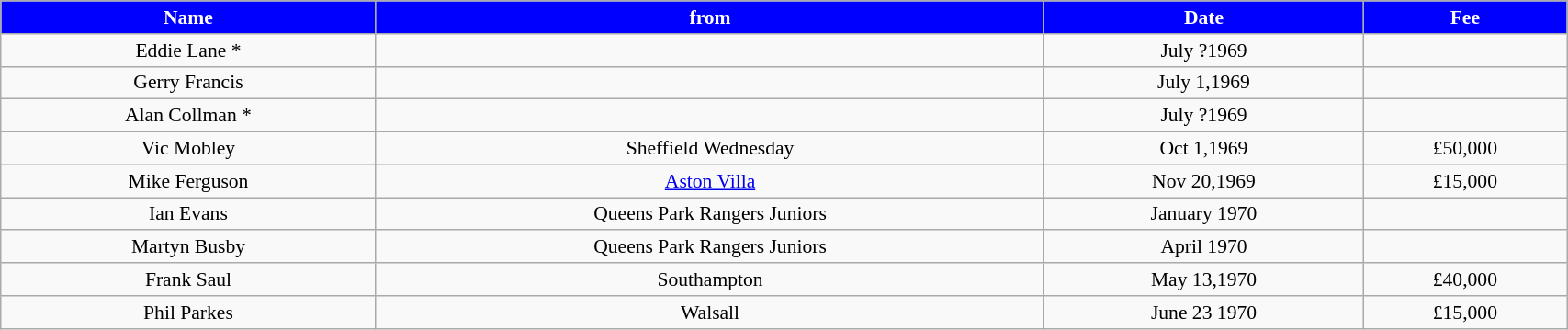<table class="wikitable" style="text-align:center; font-size:90%; width:90%;">
<tr>
<th style="background:#0000FF; color:#FFFFFF; text-align:center;"><strong>Name</strong></th>
<th style="background:#0000FF; color:#FFFFFF; text-align:center;">from</th>
<th style="background:#0000FF; color:#FFFFFF; text-align:center;">Date</th>
<th style="background:#0000FF; color:#FFFFFF; text-align:center;">Fee</th>
</tr>
<tr>
<td>Eddie Lane *</td>
<td></td>
<td>July ?1969</td>
<td></td>
</tr>
<tr>
<td>Gerry Francis</td>
<td></td>
<td>July 1,1969</td>
<td></td>
</tr>
<tr>
<td>Alan Collman *</td>
<td></td>
<td>July ?1969</td>
<td></td>
</tr>
<tr>
<td>Vic Mobley</td>
<td>Sheffield Wednesday</td>
<td>Oct 1,1969</td>
<td>£50,000</td>
</tr>
<tr>
<td>Mike Ferguson</td>
<td><a href='#'>Aston Villa</a></td>
<td>Nov 20,1969</td>
<td>£15,000</td>
</tr>
<tr>
<td>Ian Evans</td>
<td>Queens Park Rangers Juniors</td>
<td>January 1970</td>
<td></td>
</tr>
<tr>
<td>Martyn Busby</td>
<td>Queens Park Rangers Juniors</td>
<td>April 1970</td>
<td></td>
</tr>
<tr>
<td>Frank Saul</td>
<td>Southampton</td>
<td>May 13,1970</td>
<td>£40,000</td>
</tr>
<tr>
<td>Phil Parkes</td>
<td>Walsall</td>
<td>June 23 1970</td>
<td>£15,000</td>
</tr>
</table>
